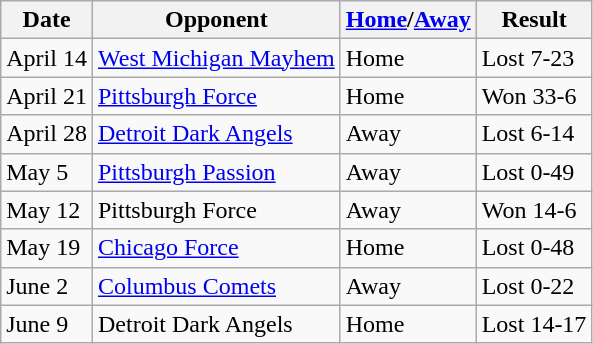<table class="wikitable">
<tr>
<th>Date</th>
<th>Opponent</th>
<th><a href='#'>Home</a>/<a href='#'>Away</a></th>
<th>Result</th>
</tr>
<tr>
<td>April 14</td>
<td><a href='#'>West Michigan Mayhem</a></td>
<td>Home</td>
<td>Lost 7-23</td>
</tr>
<tr>
<td>April 21</td>
<td><a href='#'>Pittsburgh Force</a></td>
<td>Home</td>
<td>Won 33-6</td>
</tr>
<tr>
<td>April 28</td>
<td><a href='#'>Detroit Dark Angels</a></td>
<td>Away</td>
<td>Lost 6-14</td>
</tr>
<tr>
<td>May 5</td>
<td><a href='#'>Pittsburgh Passion</a></td>
<td>Away</td>
<td>Lost 0-49</td>
</tr>
<tr>
<td>May 12</td>
<td>Pittsburgh Force</td>
<td>Away</td>
<td>Won 14-6</td>
</tr>
<tr>
<td>May 19</td>
<td><a href='#'>Chicago Force</a></td>
<td>Home</td>
<td>Lost 0-48</td>
</tr>
<tr>
<td>June 2</td>
<td><a href='#'>Columbus Comets</a></td>
<td>Away</td>
<td>Lost 0-22</td>
</tr>
<tr>
<td>June 9</td>
<td>Detroit Dark Angels</td>
<td>Home</td>
<td>Lost 14-17</td>
</tr>
</table>
